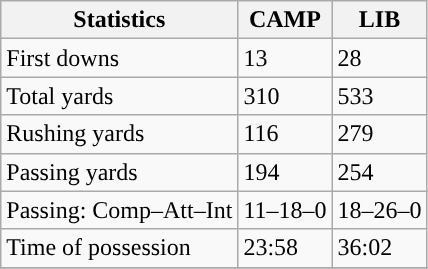<table class="wikitable" style="float: left;">
<tr>
<th>Statistics</th>
<th>CAMP</th>
<th>LIB</th>
</tr>
<tr>
<td>First downs</td>
<td>13</td>
<td>28</td>
</tr>
<tr>
<td>Total yards</td>
<td>310</td>
<td>533</td>
</tr>
<tr>
<td>Rushing yards</td>
<td>116</td>
<td>279</td>
</tr>
<tr>
<td>Passing yards</td>
<td>194</td>
<td>254</td>
</tr>
<tr>
<td>Passing: Comp–Att–Int</td>
<td>11–18–0</td>
<td>18–26–0</td>
</tr>
<tr>
<td>Time of possession</td>
<td>23:58</td>
<td>36:02</td>
</tr>
<tr>
</tr>
</table>
